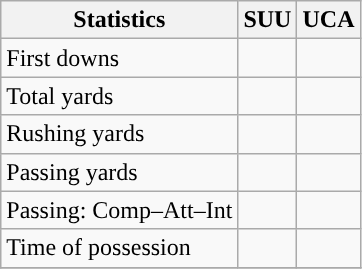<table class="wikitable" style="float: left;">
<tr>
<th>Statistics</th>
<th>SUU</th>
<th>UCA</th>
</tr>
<tr>
<td>First downs</td>
<td></td>
<td></td>
</tr>
<tr>
<td>Total yards</td>
<td></td>
<td></td>
</tr>
<tr>
<td>Rushing yards</td>
<td></td>
<td></td>
</tr>
<tr>
<td>Passing yards</td>
<td></td>
<td></td>
</tr>
<tr>
<td>Passing: Comp–Att–Int</td>
<td></td>
<td></td>
</tr>
<tr>
<td>Time of possession</td>
<td></td>
<td></td>
</tr>
<tr>
</tr>
</table>
